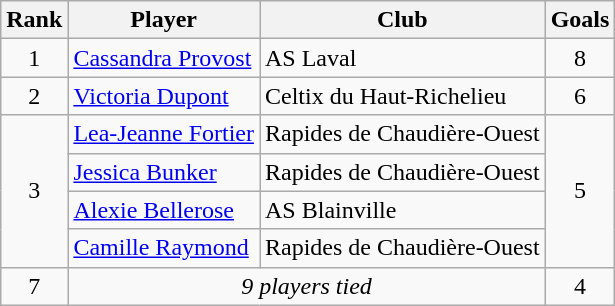<table class="wikitable">
<tr>
<th>Rank</th>
<th>Player</th>
<th>Club</th>
<th>Goals</th>
</tr>
<tr>
<td align=center>1</td>
<td><a href='#'>Cassandra Provost</a></td>
<td>AS Laval</td>
<td align=center>8</td>
</tr>
<tr>
<td align=center>2</td>
<td><a href='#'>Victoria Dupont</a></td>
<td>Celtix du Haut-Richelieu</td>
<td align=center>6</td>
</tr>
<tr>
<td rowspan="4" align=center>3</td>
<td><a href='#'>Lea-Jeanne Fortier</a></td>
<td>Rapides de Chaudière-Ouest</td>
<td rowspan="4" align=center>5</td>
</tr>
<tr>
<td><a href='#'>Jessica Bunker</a></td>
<td>Rapides de Chaudière-Ouest</td>
</tr>
<tr>
<td><a href='#'>Alexie Bellerose</a></td>
<td>AS Blainville</td>
</tr>
<tr>
<td><a href='#'>Camille Raymond</a></td>
<td>Rapides de Chaudière-Ouest</td>
</tr>
<tr>
<td style="text-align:center">7</td>
<td style="text-align:center" colspan="2"><em>9 players tied</em></td>
<td style="text-align:center">4</td>
</tr>
</table>
